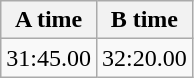<table class="wikitable" border="1" align="upright">
<tr>
<th>A time</th>
<th>B time</th>
</tr>
<tr>
<td>31:45.00</td>
<td>32:20.00</td>
</tr>
</table>
